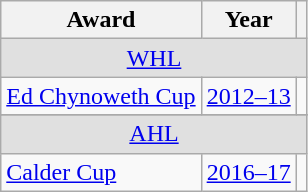<table class="wikitable">
<tr>
<th>Award</th>
<th>Year</th>
<th></th>
</tr>
<tr ALIGN="center" bgcolor="#e0e0e0">
<td colspan="3"><a href='#'>WHL</a></td>
</tr>
<tr>
<td><a href='#'>Ed Chynoweth Cup</a></td>
<td><a href='#'>2012–13</a></td>
<td></td>
</tr>
<tr>
</tr>
<tr ALIGN="center" bgcolor="#e0e0e0">
<td colspan="3"><a href='#'>AHL</a></td>
</tr>
<tr>
<td><a href='#'>Calder Cup</a></td>
<td><a href='#'>2016–17</a></td>
<td></td>
</tr>
</table>
